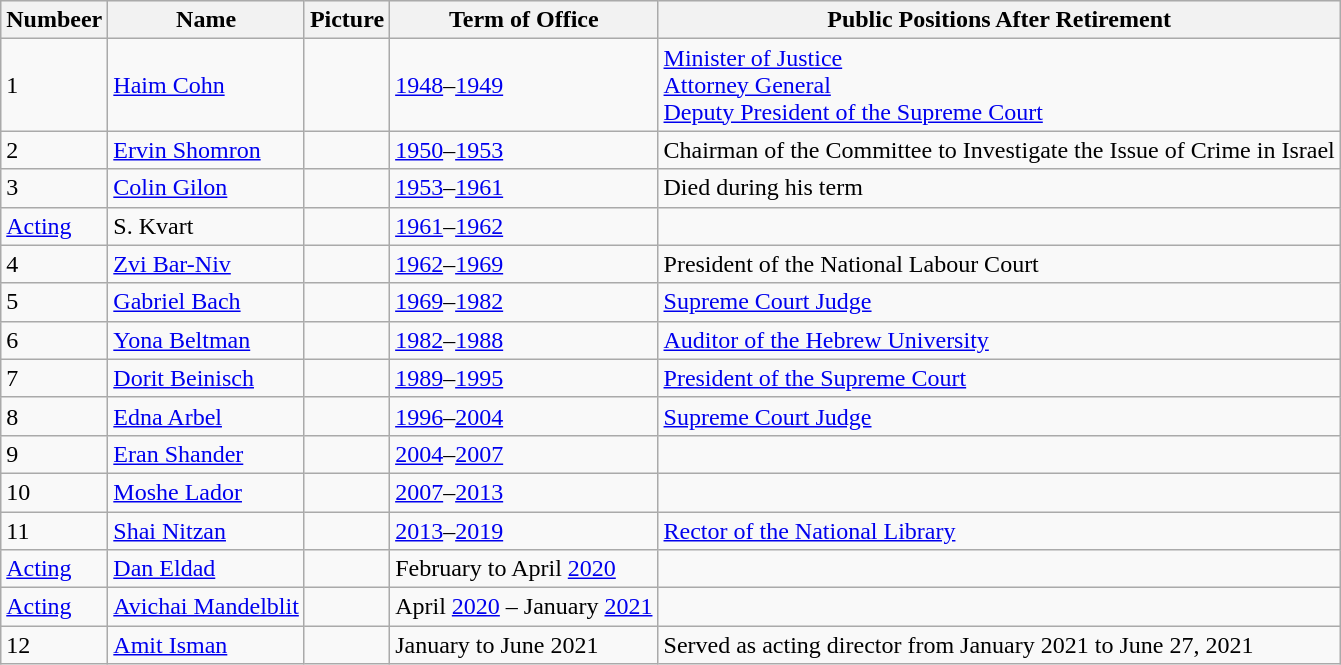<table class="wikitable">
<tr bgcolor="#efefef">
<th>Numbeer</th>
<th>Name</th>
<th>Picture</th>
<th>Term of Office</th>
<th>Public Positions After Retirement</th>
</tr>
<tr>
<td>1</td>
<td><a href='#'>Haim Cohn</a></td>
<td></td>
<td><a href='#'>1948</a>–<a href='#'>1949</a></td>
<td><a href='#'>Minister of Justice</a><br><a href='#'>Attorney General</a><br><a href='#'>Deputy President of the Supreme Court</a></td>
</tr>
<tr>
<td>2</td>
<td><a href='#'>Ervin Shomron</a></td>
<td></td>
<td><a href='#'>1950</a>–<a href='#'>1953</a></td>
<td>Chairman of the Committee to Investigate the Issue of Crime in Israel</td>
</tr>
<tr>
<td>3</td>
<td><a href='#'>Colin Gilon</a></td>
<td></td>
<td><a href='#'>1953</a>–<a href='#'>1961</a></td>
<td>Died during his term</td>
</tr>
<tr>
<td><a href='#'>Acting</a></td>
<td>S. Kvart</td>
<td></td>
<td><a href='#'>1961</a>–<a href='#'>1962</a></td>
<td></td>
</tr>
<tr>
<td>4</td>
<td><a href='#'>Zvi Bar-Niv</a></td>
<td></td>
<td><a href='#'>1962</a>–<a href='#'>1969</a></td>
<td>President of the National Labour Court</td>
</tr>
<tr>
<td>5</td>
<td><a href='#'>Gabriel Bach</a></td>
<td></td>
<td><a href='#'>1969</a>–<a href='#'>1982</a></td>
<td><a href='#'>Supreme Court Judge</a></td>
</tr>
<tr>
<td>6</td>
<td><a href='#'>Yona Beltman</a></td>
<td></td>
<td><a href='#'>1982</a>–<a href='#'>1988</a></td>
<td><a href='#'>Auditor of the Hebrew University</a></td>
</tr>
<tr>
<td>7</td>
<td><a href='#'>Dorit Beinisch</a></td>
<td></td>
<td><a href='#'>1989</a>–<a href='#'>1995</a></td>
<td><a href='#'>President of the Supreme Court</a></td>
</tr>
<tr>
<td>8</td>
<td><a href='#'>Edna Arbel</a></td>
<td></td>
<td><a href='#'>1996</a>–<a href='#'>2004</a></td>
<td><a href='#'>Supreme Court Judge</a></td>
</tr>
<tr>
<td>9</td>
<td><a href='#'>Eran Shander</a></td>
<td></td>
<td><a href='#'>2004</a>–<a href='#'>2007</a></td>
<td></td>
</tr>
<tr>
<td>10</td>
<td><a href='#'>Moshe Lador</a></td>
<td></td>
<td><a href='#'>2007</a>–<a href='#'>2013</a></td>
<td></td>
</tr>
<tr>
<td>11</td>
<td><a href='#'>Shai Nitzan</a></td>
<td></td>
<td><a href='#'>2013</a>–<a href='#'>2019</a></td>
<td><a href='#'>Rector of the National Library</a></td>
</tr>
<tr>
<td><a href='#'>Acting</a></td>
<td><a href='#'>Dan Eldad</a></td>
<td></td>
<td>February to April <a href='#'>2020</a></td>
<td></td>
</tr>
<tr>
<td><a href='#'>Acting</a></td>
<td><a href='#'>Avichai Mandelblit</a></td>
<td></td>
<td>April <a href='#'>2020</a> – January <a href='#'>2021</a></td>
<td></td>
</tr>
<tr>
<td>12</td>
<td><a href='#'>Amit Isman</a></td>
<td></td>
<td>January to June 2021</td>
<td>Served as acting director from January 2021 to June 27, 2021</td>
</tr>
</table>
